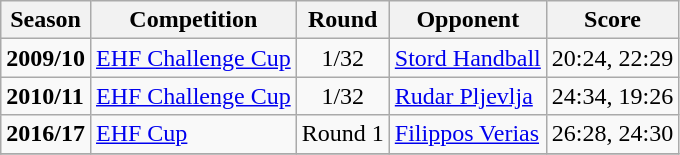<table class="wikitable">
<tr>
<th>Season</th>
<th>Competition</th>
<th>Round</th>
<th>Opponent</th>
<th>Score</th>
</tr>
<tr>
<td><strong>2009/10</strong></td>
<td><a href='#'>EHF Challenge Cup</a></td>
<td align = "center">1/32</td>
<td> <a href='#'>Stord Handball</a></td>
<td>20:24, 22:29</td>
</tr>
<tr>
<td><strong>2010/11</strong></td>
<td><a href='#'>EHF Challenge Cup</a></td>
<td align = "center">1/32</td>
<td> <a href='#'>Rudar Pljevlja</a></td>
<td>24:34, 19:26</td>
</tr>
<tr>
<td><strong>2016/17</strong></td>
<td><a href='#'>EHF Cup</a></td>
<td align = "center">Round 1</td>
<td> <a href='#'>Filippos Verias</a></td>
<td>26:28, 24:30</td>
</tr>
<tr>
</tr>
</table>
